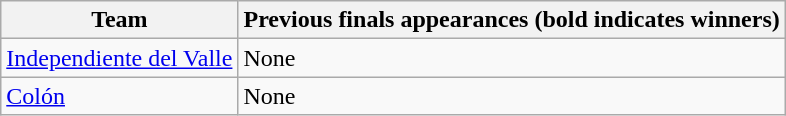<table class="wikitable">
<tr>
<th>Team</th>
<th>Previous finals appearances (bold indicates winners)</th>
</tr>
<tr>
<td> <a href='#'>Independiente del Valle</a></td>
<td>None</td>
</tr>
<tr>
<td> <a href='#'>Colón</a></td>
<td>None</td>
</tr>
</table>
